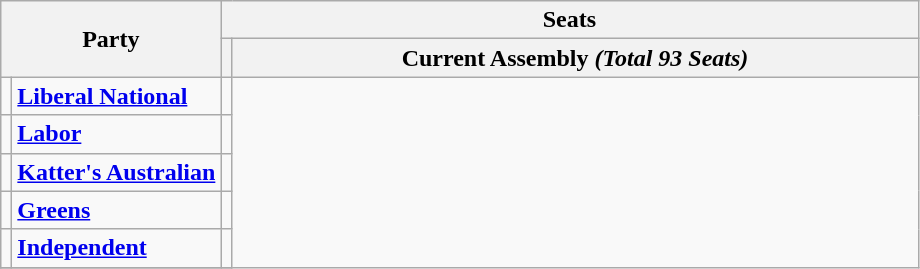<table class="wikitable">
<tr>
<th colspan=2 rowspan=2>Party</th>
<th colspan=2>Seats</th>
</tr>
<tr>
<th></th>
<th style="width:450px">Current Assembly <em>(Total 93 Seats)</em></th>
</tr>
<tr style="font-weight:bold">
<td></td>
<td><a href='#'>Liberal National</a></td>
<td></td>
</tr>
<tr style="font-weight:bold">
<td></td>
<td><a href='#'>Labor</a></td>
<td></td>
</tr>
<tr style="font-weight:bold">
<td></td>
<td><a href='#'>Katter's Australian</a></td>
<td></td>
</tr>
<tr style="font-weight:bold">
<td></td>
<td><a href='#'>Greens</a></td>
<td></td>
</tr>
<tr style="font-weight:bold">
<td></td>
<td><a href='#'>Independent</a></td>
<td></td>
</tr>
<tr>
</tr>
</table>
